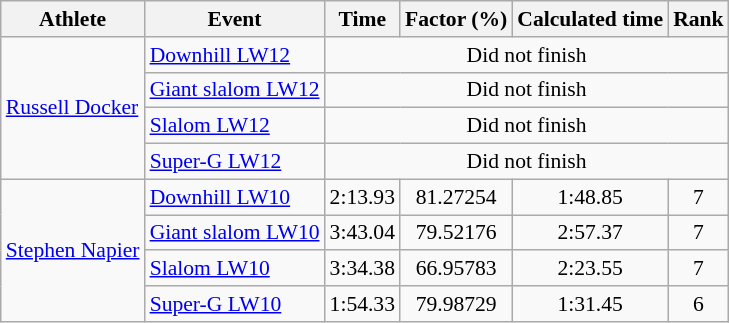<table class="wikitable" style="font-size:90%">
<tr>
<th>Athlete</th>
<th>Event</th>
<th>Time</th>
<th>Factor (%)</th>
<th>Calculated time</th>
<th>Rank</th>
</tr>
<tr>
<td rowspan=4><a href='#'>Russell Docker</a></td>
<td><a href='#'>Downhill LW12</a></td>
<td align=center colspan=4>Did not finish</td>
</tr>
<tr>
<td><a href='#'>Giant slalom LW12</a></td>
<td align=center colspan=4>Did not finish</td>
</tr>
<tr>
<td><a href='#'>Slalom LW12</a></td>
<td align=center colspan=4>Did not finish</td>
</tr>
<tr>
<td><a href='#'>Super-G LW12</a></td>
<td align=center colspan=4>Did not finish</td>
</tr>
<tr>
<td rowspan=4><a href='#'>Stephen Napier</a></td>
<td><a href='#'>Downhill LW10</a></td>
<td align=center>2:13.93</td>
<td align=center>81.27254</td>
<td align=center>1:48.85</td>
<td align=center>7</td>
</tr>
<tr>
<td><a href='#'>Giant slalom LW10</a></td>
<td align=center>3:43.04</td>
<td align=center>79.52176</td>
<td align=center>2:57.37</td>
<td align=center>7</td>
</tr>
<tr>
<td><a href='#'>Slalom LW10</a></td>
<td align=center>3:34.38</td>
<td align=center>66.95783</td>
<td align=center>2:23.55</td>
<td align=center>7</td>
</tr>
<tr>
<td><a href='#'>Super-G LW10</a></td>
<td align=center>1:54.33</td>
<td align=center>79.98729</td>
<td align=center>1:31.45</td>
<td align=center>6</td>
</tr>
</table>
